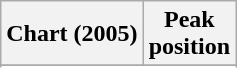<table class="wikitable sortable plainrowheaders" style="text-align:center">
<tr>
<th scope="col">Chart (2005)</th>
<th scope="col">Peak<br> position</th>
</tr>
<tr>
</tr>
<tr>
</tr>
</table>
